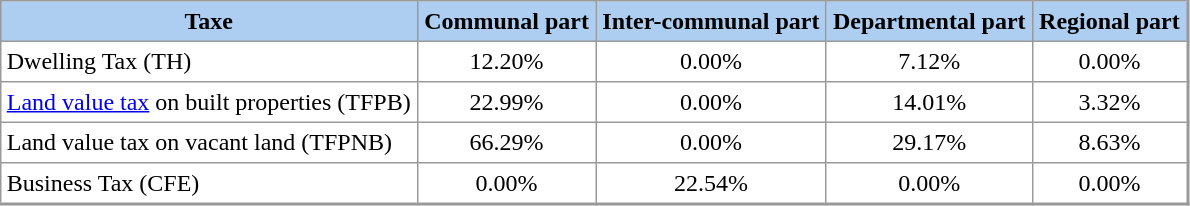<table align="center" rules="all" cellspacing="0" cellpadding="4" style="border: 1px solid #999; border-right: 2px solid #999; border-bottom:2px solid #999; background: #FFFFFF">
<tr style="background: #adcdf1">
<th>Taxe</th>
<th>Communal part</th>
<th>Inter-communal part</th>
<th>Departmental part</th>
<th>Regional part</th>
</tr>
<tr>
<td>Dwelling Tax (TH)</td>
<td align=center>12.20%</td>
<td align=center>0.00%</td>
<td align=center>7.12%</td>
<td align=center>0.00%</td>
</tr>
<tr>
<td><a href='#'>Land value tax</a> on built properties (TFPB)</td>
<td align=center>22.99%</td>
<td align=center>0.00%</td>
<td align=center>14.01%</td>
<td align=center>3.32%</td>
</tr>
<tr>
<td>Land value tax on vacant land (TFPNB)</td>
<td align=center>66.29%</td>
<td align=center>0.00%</td>
<td align=center>29.17%</td>
<td align=center>8.63%</td>
</tr>
<tr>
<td>Business Tax (CFE)</td>
<td align=center>0.00%</td>
<td align=center>22.54%</td>
<td align=center>0.00%</td>
<td align=center>0.00%</td>
</tr>
</table>
